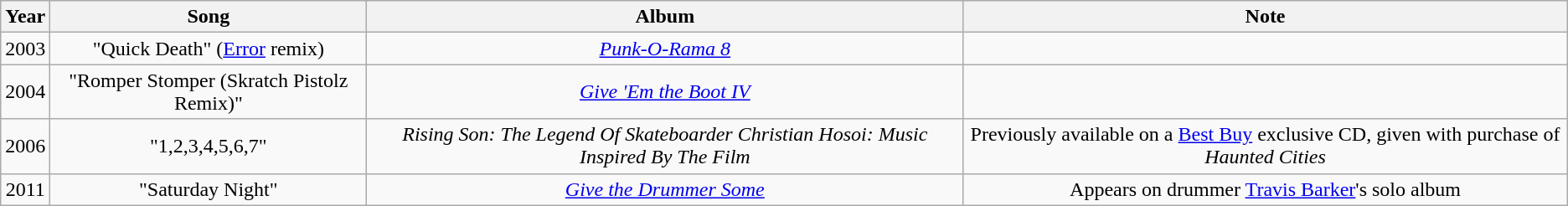<table class="wikitable" style="text-align:center">
<tr>
<th>Year</th>
<th>Song</th>
<th>Album</th>
<th>Note</th>
</tr>
<tr>
<td>2003</td>
<td>"Quick Death" (<a href='#'>Error</a> remix)</td>
<td><em><a href='#'>Punk-O-Rama 8</a></em></td>
<td></td>
</tr>
<tr>
<td>2004</td>
<td>"Romper Stomper (Skratch Pistolz Remix)"</td>
<td><em><a href='#'>Give 'Em the Boot IV</a></em></td>
<td></td>
</tr>
<tr>
<td>2006</td>
<td>"1,2,3,4,5,6,7"</td>
<td><em>Rising Son: The Legend Of Skateboarder Christian Hosoi: Music Inspired By The Film</em></td>
<td>Previously available on a <a href='#'>Best Buy</a> exclusive CD, given with purchase of <em>Haunted Cities</em></td>
</tr>
<tr>
<td>2011</td>
<td>"Saturday Night"</td>
<td><em><a href='#'>Give the Drummer Some</a></em></td>
<td>Appears on drummer <a href='#'>Travis Barker</a>'s solo album</td>
</tr>
</table>
